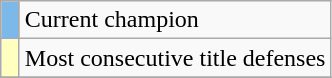<table class="wikitable">
<tr>
<td style="background:#7CB9E8;" width=5px></td>
<td>Current champion</td>
</tr>
<tr>
<td style="background:#ffffbf;" width=5px></td>
<td>Most consecutive title defenses</td>
</tr>
<tr>
</tr>
</table>
